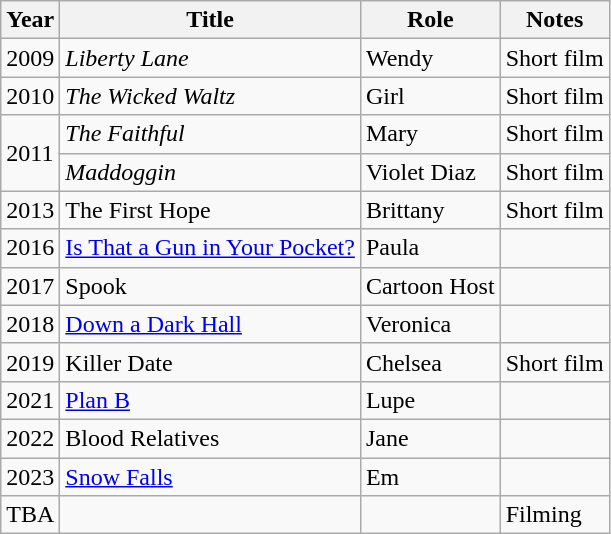<table class="wikitable sortable">
<tr>
<th>Year</th>
<th>Title</th>
<th>Role</th>
<th>Notes</th>
</tr>
<tr>
<td>2009</td>
<td><em>Liberty Lane</em></td>
<td>Wendy</td>
<td>Short film</td>
</tr>
<tr>
<td>2010</td>
<td><em>The Wicked Waltz</em></td>
<td>Girl</td>
<td>Short film</td>
</tr>
<tr>
<td rowspan="2">2011</td>
<td><em>The Faithful</em></td>
<td>Mary</td>
<td>Short film</td>
</tr>
<tr>
<td><em>Maddoggin<strong></td>
<td>Violet Diaz</td>
<td>Short film</td>
</tr>
<tr>
<td>2013</td>
<td></em>The First Hope<em></td>
<td>Brittany</td>
<td>Short film</td>
</tr>
<tr>
<td>2016</td>
<td></em><a href='#'>Is That a Gun in Your Pocket?</a><em></td>
<td>Paula</td>
<td></td>
</tr>
<tr>
<td>2017</td>
<td></em>Spook<em></td>
<td>Cartoon Host</td>
<td></td>
</tr>
<tr>
<td>2018</td>
<td></em><a href='#'>Down a Dark Hall</a><em></td>
<td>Veronica</td>
<td></td>
</tr>
<tr>
<td>2019</td>
<td></em>Killer Date<em></td>
<td>Chelsea</td>
<td>Short film</td>
</tr>
<tr>
<td>2021</td>
<td></em><a href='#'>Plan B</a><em></td>
<td>Lupe</td>
<td></td>
</tr>
<tr>
<td>2022</td>
<td></em>Blood Relatives<em></td>
<td>Jane</td>
<td></td>
</tr>
<tr>
<td>2023</td>
<td></em><a href='#'>Snow Falls</a><em></td>
<td>Em</td>
<td></td>
</tr>
<tr>
<td>TBA</td>
<td></td>
<td></td>
<td>Filming</td>
</tr>
</table>
